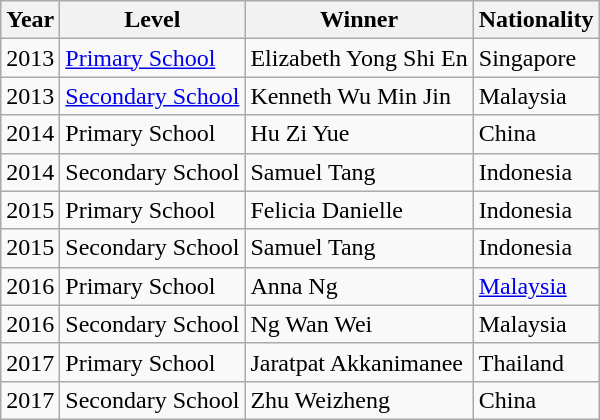<table class="wikitable">
<tr>
<th>Year</th>
<th>Level</th>
<th>Winner</th>
<th>Nationality</th>
</tr>
<tr>
<td>2013</td>
<td><a href='#'>Primary School</a></td>
<td>Elizabeth Yong Shi En</td>
<td>Singapore</td>
</tr>
<tr>
<td>2013</td>
<td><a href='#'>Secondary School</a></td>
<td>Kenneth Wu Min Jin</td>
<td>Malaysia</td>
</tr>
<tr>
<td>2014</td>
<td>Primary School</td>
<td>Hu Zi Yue</td>
<td>China</td>
</tr>
<tr>
<td>2014</td>
<td>Secondary School</td>
<td>Samuel Tang</td>
<td>Indonesia</td>
</tr>
<tr>
<td>2015</td>
<td>Primary School</td>
<td>Felicia Danielle</td>
<td>Indonesia</td>
</tr>
<tr>
<td>2015</td>
<td>Secondary School</td>
<td>Samuel Tang</td>
<td>Indonesia</td>
</tr>
<tr>
<td>2016</td>
<td>Primary School</td>
<td>Anna Ng</td>
<td><a href='#'>Malaysia</a></td>
</tr>
<tr>
<td>2016</td>
<td>Secondary School</td>
<td>Ng Wan Wei</td>
<td>Malaysia</td>
</tr>
<tr>
<td>2017</td>
<td>Primary School</td>
<td>Jaratpat Akkanimanee</td>
<td>Thailand</td>
</tr>
<tr>
<td>2017</td>
<td>Secondary School</td>
<td>Zhu Weizheng</td>
<td>China</td>
</tr>
</table>
